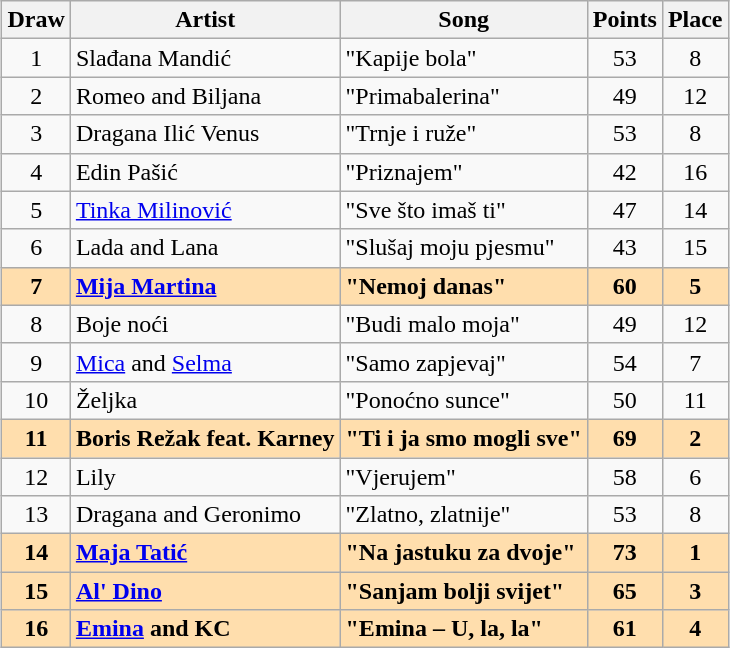<table class="sortable wikitable" style="margin: 1em auto 1em auto; text-align:center">
<tr>
<th>Draw</th>
<th>Artist</th>
<th>Song</th>
<th>Points</th>
<th>Place</th>
</tr>
<tr>
<td>1</td>
<td align="left">Slađana Mandić</td>
<td align="left">"Kapije bola"</td>
<td>53</td>
<td>8</td>
</tr>
<tr>
<td>2</td>
<td align="left">Romeo and Biljana</td>
<td align="left">"Primabalerina"</td>
<td>49</td>
<td>12</td>
</tr>
<tr>
<td>3</td>
<td align="left">Dragana Ilić Venus</td>
<td align="left">"Trnje i ruže"</td>
<td>53</td>
<td>8</td>
</tr>
<tr>
<td>4</td>
<td align="left">Edin Pašić</td>
<td align="left">"Priznajem"</td>
<td>42</td>
<td>16</td>
</tr>
<tr>
<td>5</td>
<td align="left"><a href='#'>Tinka Milinović</a></td>
<td align="left">"Sve što imaš ti"</td>
<td>47</td>
<td>14</td>
</tr>
<tr>
<td>6</td>
<td align="left">Lada and Lana</td>
<td align="left">"Slušaj moju pjesmu"</td>
<td>43</td>
<td>15</td>
</tr>
<tr style="font-weight:bold;background:navajowhite;">
<td>7</td>
<td align="left"><a href='#'>Mija Martina</a></td>
<td align="left">"Nemoj danas"</td>
<td>60</td>
<td>5</td>
</tr>
<tr>
<td>8</td>
<td align="left">Boje noći</td>
<td align="left">"Budi malo moja"</td>
<td>49</td>
<td>12</td>
</tr>
<tr>
<td>9</td>
<td align="left"><a href='#'>Mica</a> and <a href='#'>Selma</a></td>
<td align="left">"Samo zapjevaj"</td>
<td>54</td>
<td>7</td>
</tr>
<tr>
<td>10</td>
<td align="left">Željka</td>
<td align="left">"Ponoćno sunce"</td>
<td>50</td>
<td>11</td>
</tr>
<tr style="font-weight:bold;background:navajowhite;">
<td>11</td>
<td align="left">Boris Režak feat. Karney</td>
<td align="left">"Ti i ja smo mogli sve"</td>
<td>69</td>
<td>2</td>
</tr>
<tr>
<td>12</td>
<td align="left">Lily</td>
<td align="left">"Vjerujem"</td>
<td>58</td>
<td>6</td>
</tr>
<tr>
<td>13</td>
<td align="left">Dragana and Geronimo</td>
<td align="left">"Zlatno, zlatnije"</td>
<td>53</td>
<td>8</td>
</tr>
<tr style="font-weight:bold; background:navajowhite;">
<td>14</td>
<td align="left"><a href='#'>Maja Tatić</a></td>
<td align="left">"Na jastuku za dvoje"</td>
<td>73</td>
<td>1</td>
</tr>
<tr style="font-weight:bold;background:navajowhite;">
<td>15</td>
<td align="left"><a href='#'>Al' Dino</a></td>
<td align="left">"Sanjam bolji svijet"</td>
<td>65</td>
<td>3</td>
</tr>
<tr style="font-weight:bold;background:navajowhite;">
<td>16</td>
<td align="left"><a href='#'>Emina</a> and KC</td>
<td align="left">"Emina – U, la, la"</td>
<td>61</td>
<td>4</td>
</tr>
</table>
